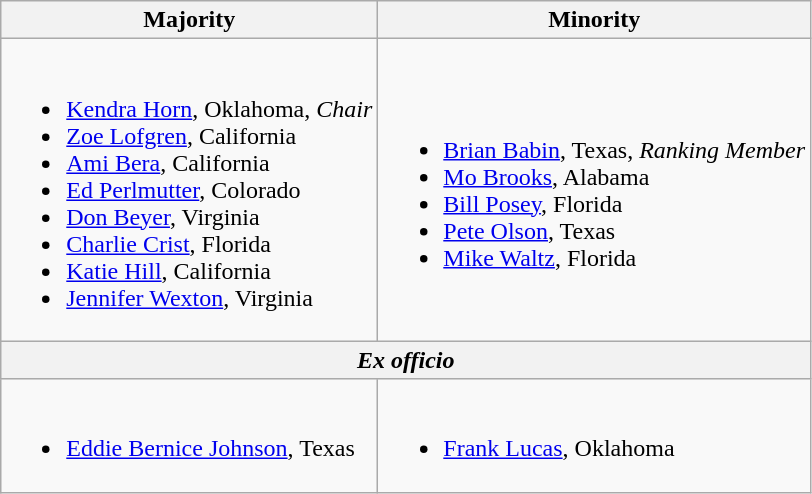<table class=wikitable>
<tr>
<th>Majority</th>
<th>Minority</th>
</tr>
<tr>
<td><br><ul><li><a href='#'>Kendra Horn</a>, Oklahoma, <em>Chair</em></li><li><a href='#'>Zoe Lofgren</a>, California</li><li><a href='#'>Ami Bera</a>, California</li><li><a href='#'>Ed Perlmutter</a>, Colorado</li><li><a href='#'>Don Beyer</a>, Virginia</li><li><a href='#'>Charlie Crist</a>, Florida</li><li><a href='#'>Katie Hill</a>, California</li><li><a href='#'>Jennifer Wexton</a>, Virginia</li></ul></td>
<td><br><ul><li><a href='#'>Brian Babin</a>, Texas, <em>Ranking Member</em></li><li><a href='#'>Mo Brooks</a>, Alabama</li><li><a href='#'>Bill Posey</a>, Florida</li><li><a href='#'>Pete Olson</a>, Texas</li><li><a href='#'>Mike Waltz</a>, Florida</li></ul></td>
</tr>
<tr>
<th colspan=2><em>Ex officio</em></th>
</tr>
<tr>
<td><br><ul><li><a href='#'>Eddie Bernice Johnson</a>, Texas</li></ul></td>
<td><br><ul><li><a href='#'>Frank Lucas</a>, Oklahoma</li></ul></td>
</tr>
</table>
